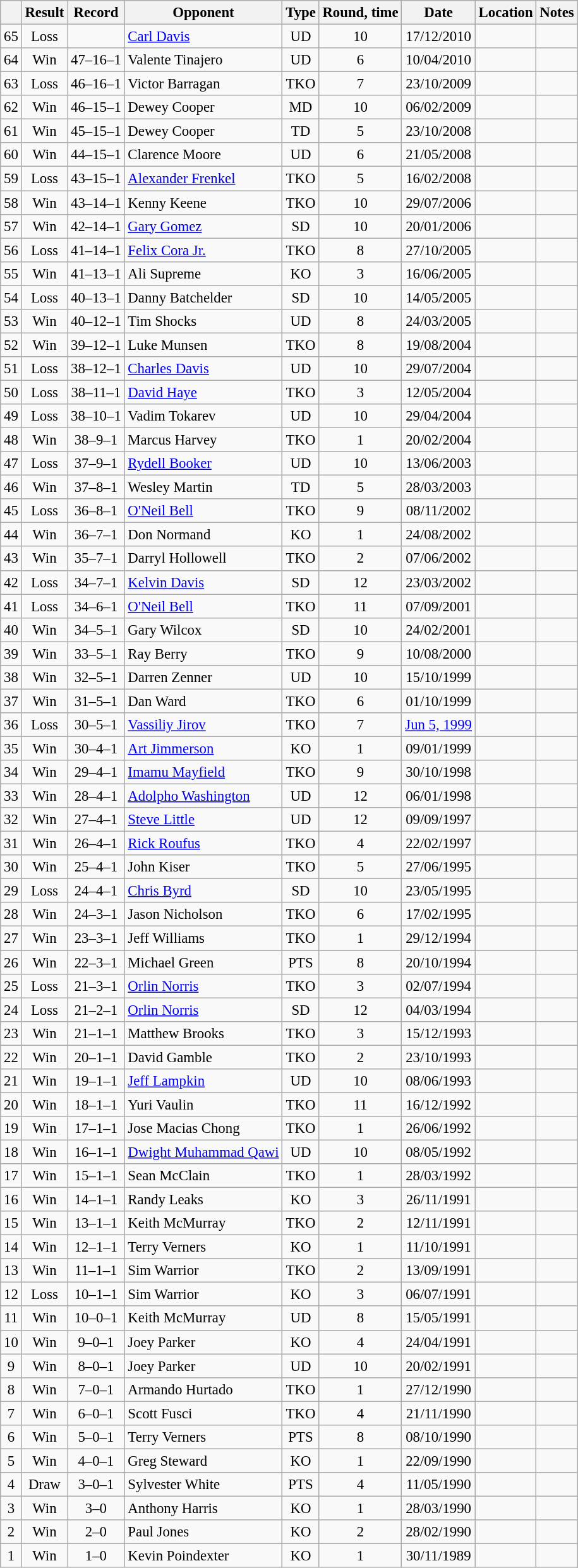<table class="wikitable" style="text-align:center; font-size:95%">
<tr>
<th></th>
<th>Result</th>
<th>Record</th>
<th>Opponent</th>
<th>Type</th>
<th>Round, time</th>
<th>Date</th>
<th>Location</th>
<th>Notes</th>
</tr>
<tr>
<td>65</td>
<td>Loss</td>
<td></td>
<td align=left> <a href='#'>Carl Davis</a></td>
<td>UD</td>
<td>10</td>
<td>17/12/2010</td>
<td align=left> </td>
<td align=left></td>
</tr>
<tr>
<td>64</td>
<td>Win</td>
<td>47–16–1</td>
<td align=left> Valente Tinajero</td>
<td>UD</td>
<td>6</td>
<td>10/04/2010</td>
<td align=left> </td>
<td align=left></td>
</tr>
<tr>
<td>63</td>
<td>Loss</td>
<td>46–16–1</td>
<td align=left> Victor Barragan</td>
<td>TKO</td>
<td>7</td>
<td>23/10/2009</td>
<td align=left> </td>
<td align=left></td>
</tr>
<tr>
<td>62</td>
<td>Win</td>
<td>46–15–1</td>
<td align=left> Dewey Cooper</td>
<td>MD</td>
<td>10</td>
<td>06/02/2009</td>
<td align=left> </td>
<td align=left></td>
</tr>
<tr>
<td>61</td>
<td>Win</td>
<td>45–15–1</td>
<td align=left> Dewey Cooper</td>
<td>TD</td>
<td>5</td>
<td>23/10/2008</td>
<td align=left> </td>
<td align=left></td>
</tr>
<tr>
<td>60</td>
<td>Win</td>
<td>44–15–1</td>
<td align=left> Clarence Moore</td>
<td>UD</td>
<td>6</td>
<td>21/05/2008</td>
<td align=left> </td>
<td align=left></td>
</tr>
<tr>
<td>59</td>
<td>Loss</td>
<td>43–15–1</td>
<td align=left> <a href='#'>Alexander Frenkel</a></td>
<td>TKO</td>
<td>5</td>
<td>16/02/2008</td>
<td align=left> </td>
<td align=left></td>
</tr>
<tr>
<td>58</td>
<td>Win</td>
<td>43–14–1</td>
<td align=left> Kenny Keene</td>
<td>TKO</td>
<td>10</td>
<td>29/07/2006</td>
<td align=left> </td>
<td align=left></td>
</tr>
<tr>
<td>57</td>
<td>Win</td>
<td>42–14–1</td>
<td align=left> <a href='#'>Gary Gomez</a></td>
<td>SD</td>
<td>10</td>
<td>20/01/2006</td>
<td align=left> </td>
<td align=left></td>
</tr>
<tr>
<td>56</td>
<td>Loss</td>
<td>41–14–1</td>
<td align=left> <a href='#'>Felix Cora Jr.</a></td>
<td>TKO</td>
<td>8</td>
<td>27/10/2005</td>
<td align=left> </td>
<td align=left></td>
</tr>
<tr>
<td>55</td>
<td>Win</td>
<td>41–13–1</td>
<td align=left> Ali Supreme</td>
<td>KO</td>
<td>3</td>
<td>16/06/2005</td>
<td align=left> </td>
<td align=left></td>
</tr>
<tr>
<td>54</td>
<td>Loss</td>
<td>40–13–1</td>
<td align=left> Danny Batchelder</td>
<td>SD</td>
<td>10</td>
<td>14/05/2005</td>
<td align=left> </td>
<td align=left></td>
</tr>
<tr>
<td>53</td>
<td>Win</td>
<td>40–12–1</td>
<td align=left> Tim Shocks</td>
<td>UD</td>
<td>8</td>
<td>24/03/2005</td>
<td align=left> </td>
<td align=left></td>
</tr>
<tr>
<td>52</td>
<td>Win</td>
<td>39–12–1</td>
<td align=left> Luke Munsen</td>
<td>TKO</td>
<td>8</td>
<td>19/08/2004</td>
<td align=left> </td>
<td align=left></td>
</tr>
<tr>
<td>51</td>
<td>Loss</td>
<td>38–12–1</td>
<td align=left> <a href='#'>Charles Davis</a></td>
<td>UD</td>
<td>10</td>
<td>29/07/2004</td>
<td align=left> </td>
<td align=left></td>
</tr>
<tr>
<td>50</td>
<td>Loss</td>
<td>38–11–1</td>
<td align=left> <a href='#'>David Haye</a></td>
<td>TKO</td>
<td>3</td>
<td>12/05/2004</td>
<td align=left> </td>
<td align=left></td>
</tr>
<tr>
<td>49</td>
<td>Loss</td>
<td>38–10–1</td>
<td align=left> Vadim Tokarev</td>
<td>UD</td>
<td>10</td>
<td>29/04/2004</td>
<td align=left> </td>
<td align=left></td>
</tr>
<tr>
<td>48</td>
<td>Win</td>
<td>38–9–1</td>
<td align=left> Marcus Harvey</td>
<td>TKO</td>
<td>1</td>
<td>20/02/2004</td>
<td align=left> </td>
<td align=left></td>
</tr>
<tr>
<td>47</td>
<td>Loss</td>
<td>37–9–1</td>
<td align=left> <a href='#'>Rydell Booker</a></td>
<td>UD</td>
<td>10</td>
<td>13/06/2003</td>
<td align=left> </td>
<td align=left></td>
</tr>
<tr>
<td>46</td>
<td>Win</td>
<td>37–8–1</td>
<td align=left> Wesley Martin</td>
<td>TD</td>
<td>5</td>
<td>28/03/2003</td>
<td align=left> </td>
<td align=left></td>
</tr>
<tr>
<td>45</td>
<td>Loss</td>
<td>36–8–1</td>
<td align=left> <a href='#'>O'Neil Bell</a></td>
<td>TKO</td>
<td>9</td>
<td>08/11/2002</td>
<td align=left> </td>
<td align=left></td>
</tr>
<tr>
<td>44</td>
<td>Win</td>
<td>36–7–1</td>
<td align=left> Don Normand</td>
<td>KO</td>
<td>1</td>
<td>24/08/2002</td>
<td align=left> </td>
<td align=left></td>
</tr>
<tr>
<td>43</td>
<td>Win</td>
<td>35–7–1</td>
<td align=left> Darryl Hollowell</td>
<td>TKO</td>
<td>2</td>
<td>07/06/2002</td>
<td align=left> </td>
<td align=left></td>
</tr>
<tr>
<td>42</td>
<td>Loss</td>
<td>34–7–1</td>
<td align=left> <a href='#'>Kelvin Davis</a></td>
<td>SD</td>
<td>12</td>
<td>23/03/2002</td>
<td align=left> </td>
<td align=left></td>
</tr>
<tr>
<td>41</td>
<td>Loss</td>
<td>34–6–1</td>
<td align=left> <a href='#'>O'Neil Bell</a></td>
<td>TKO</td>
<td>11</td>
<td>07/09/2001</td>
<td align=left> </td>
<td align=left></td>
</tr>
<tr>
<td>40</td>
<td>Win</td>
<td>34–5–1</td>
<td align=left> Gary Wilcox</td>
<td>SD</td>
<td>10</td>
<td>24/02/2001</td>
<td align=left> </td>
<td align=left></td>
</tr>
<tr>
<td>39</td>
<td>Win</td>
<td>33–5–1</td>
<td align=left> Ray Berry</td>
<td>TKO</td>
<td>9</td>
<td>10/08/2000</td>
<td align=left> </td>
<td align=left></td>
</tr>
<tr>
<td>38</td>
<td>Win</td>
<td>32–5–1</td>
<td align=left> Darren Zenner</td>
<td>UD</td>
<td>10</td>
<td>15/10/1999</td>
<td align=left> </td>
<td align=left></td>
</tr>
<tr>
<td>37</td>
<td>Win</td>
<td>31–5–1</td>
<td align=left> Dan Ward</td>
<td>TKO</td>
<td>6</td>
<td>01/10/1999</td>
<td align=left> </td>
<td align=left></td>
</tr>
<tr>
<td>36</td>
<td>Loss</td>
<td>30–5–1</td>
<td align=left> <a href='#'>Vassiliy Jirov</a></td>
<td>TKO</td>
<td>7</td>
<td><a href='#'>Jun 5, 1999</a></td>
<td align=left> </td>
<td align=left></td>
</tr>
<tr>
<td>35</td>
<td>Win</td>
<td>30–4–1</td>
<td align=left> <a href='#'>Art Jimmerson</a></td>
<td>KO</td>
<td>1</td>
<td>09/01/1999</td>
<td align=left> </td>
<td align=left></td>
</tr>
<tr>
<td>34</td>
<td>Win</td>
<td>29–4–1</td>
<td align=left> <a href='#'>Imamu Mayfield</a></td>
<td>TKO</td>
<td>9</td>
<td>30/10/1998</td>
<td align=left> </td>
<td align=left></td>
</tr>
<tr>
<td>33</td>
<td>Win</td>
<td>28–4–1</td>
<td align=left> <a href='#'>Adolpho Washington</a></td>
<td>UD</td>
<td>12</td>
<td>06/01/1998</td>
<td align=left> </td>
<td align=left></td>
</tr>
<tr>
<td>32</td>
<td>Win</td>
<td>27–4–1</td>
<td align=left> <a href='#'>Steve Little</a></td>
<td>UD</td>
<td>12</td>
<td>09/09/1997</td>
<td align=left> </td>
<td align=left></td>
</tr>
<tr>
<td>31</td>
<td>Win</td>
<td>26–4–1</td>
<td align=left> <a href='#'>Rick Roufus</a></td>
<td>TKO</td>
<td>4</td>
<td>22/02/1997</td>
<td align=left> </td>
<td align=left></td>
</tr>
<tr>
<td>30</td>
<td>Win</td>
<td>25–4–1</td>
<td align=left> John Kiser</td>
<td>TKO</td>
<td>5</td>
<td>27/06/1995</td>
<td align=left> </td>
<td align=left></td>
</tr>
<tr>
<td>29</td>
<td>Loss</td>
<td>24–4–1</td>
<td align=left> <a href='#'>Chris Byrd</a></td>
<td>SD</td>
<td>10</td>
<td>23/05/1995</td>
<td align=left> </td>
<td align=left></td>
</tr>
<tr>
<td>28</td>
<td>Win</td>
<td>24–3–1</td>
<td align=left> Jason Nicholson</td>
<td>TKO</td>
<td>6</td>
<td>17/02/1995</td>
<td align=left> </td>
<td align=left></td>
</tr>
<tr>
<td>27</td>
<td>Win</td>
<td>23–3–1</td>
<td align=left> Jeff Williams</td>
<td>TKO</td>
<td>1</td>
<td>29/12/1994</td>
<td align=left> </td>
<td align=left></td>
</tr>
<tr>
<td>26</td>
<td>Win</td>
<td>22–3–1</td>
<td align=left> Michael Green</td>
<td>PTS</td>
<td>8</td>
<td>20/10/1994</td>
<td align=left> </td>
<td align=left></td>
</tr>
<tr>
<td>25</td>
<td>Loss</td>
<td>21–3–1</td>
<td align=left> <a href='#'>Orlin Norris</a></td>
<td>TKO</td>
<td>3</td>
<td>02/07/1994</td>
<td align=left> </td>
<td align=left></td>
</tr>
<tr>
<td>24</td>
<td>Loss</td>
<td>21–2–1</td>
<td align=left> <a href='#'>Orlin Norris</a></td>
<td>SD</td>
<td>12</td>
<td>04/03/1994</td>
<td align=left> </td>
<td align=left></td>
</tr>
<tr>
<td>23</td>
<td>Win</td>
<td>21–1–1</td>
<td align=left> Matthew Brooks</td>
<td>TKO</td>
<td>3</td>
<td>15/12/1993</td>
<td align=left> </td>
<td align=left></td>
</tr>
<tr>
<td>22</td>
<td>Win</td>
<td>20–1–1</td>
<td align=left> David Gamble</td>
<td>TKO</td>
<td>2</td>
<td>23/10/1993</td>
<td align=left> </td>
<td align=left></td>
</tr>
<tr>
<td>21</td>
<td>Win</td>
<td>19–1–1</td>
<td align=left> <a href='#'>Jeff Lampkin</a></td>
<td>UD</td>
<td>10</td>
<td>08/06/1993</td>
<td align=left> </td>
<td align=left></td>
</tr>
<tr>
<td>20</td>
<td>Win</td>
<td>18–1–1</td>
<td align=left> Yuri Vaulin</td>
<td>TKO</td>
<td>11</td>
<td>16/12/1992</td>
<td align=left> </td>
<td align=left></td>
</tr>
<tr>
<td>19</td>
<td>Win</td>
<td>17–1–1</td>
<td align=left> Jose Macias Chong</td>
<td>TKO</td>
<td>1</td>
<td>26/06/1992</td>
<td align=left> </td>
<td align=left></td>
</tr>
<tr>
<td>18</td>
<td>Win</td>
<td>16–1–1</td>
<td align=left> <a href='#'>Dwight Muhammad Qawi</a></td>
<td>UD</td>
<td>10</td>
<td>08/05/1992</td>
<td align=left> </td>
<td align=left></td>
</tr>
<tr>
<td>17</td>
<td>Win</td>
<td>15–1–1</td>
<td align=left> Sean McClain</td>
<td>TKO</td>
<td>1</td>
<td>28/03/1992</td>
<td align=left> </td>
<td align=left></td>
</tr>
<tr>
<td>16</td>
<td>Win</td>
<td>14–1–1</td>
<td align=left> Randy Leaks</td>
<td>KO</td>
<td>3</td>
<td>26/11/1991</td>
<td align=left> </td>
<td align=left></td>
</tr>
<tr>
<td>15</td>
<td>Win</td>
<td>13–1–1</td>
<td align=left> Keith McMurray</td>
<td>TKO</td>
<td>2</td>
<td>12/11/1991</td>
<td align=left> </td>
<td align=left></td>
</tr>
<tr>
<td>14</td>
<td>Win</td>
<td>12–1–1</td>
<td align=left> Terry Verners</td>
<td>KO</td>
<td>1</td>
<td>11/10/1991</td>
<td align=left> </td>
<td align=left></td>
</tr>
<tr>
<td>13</td>
<td>Win</td>
<td>11–1–1</td>
<td align=left> Sim Warrior</td>
<td>TKO</td>
<td>2</td>
<td>13/09/1991</td>
<td align=left> </td>
<td align=left></td>
</tr>
<tr>
<td>12</td>
<td>Loss</td>
<td>10–1–1</td>
<td align=left> Sim Warrior</td>
<td>KO</td>
<td>3</td>
<td>06/07/1991</td>
<td align=left> </td>
<td align=left></td>
</tr>
<tr>
<td>11</td>
<td>Win</td>
<td>10–0–1</td>
<td align=left> Keith McMurray</td>
<td>UD</td>
<td>8</td>
<td>15/05/1991</td>
<td align=left> </td>
<td align=left></td>
</tr>
<tr>
<td>10</td>
<td>Win</td>
<td>9–0–1</td>
<td align=left> Joey Parker</td>
<td>KO</td>
<td>4</td>
<td>24/04/1991</td>
<td align=left> </td>
<td align=left></td>
</tr>
<tr>
<td>9</td>
<td>Win</td>
<td>8–0–1</td>
<td align=left> Joey Parker</td>
<td>UD</td>
<td>10</td>
<td>20/02/1991</td>
<td align=left> </td>
<td align=left></td>
</tr>
<tr>
<td>8</td>
<td>Win</td>
<td>7–0–1</td>
<td align=left> Armando Hurtado</td>
<td>TKO</td>
<td>1</td>
<td>27/12/1990</td>
<td align=left> </td>
<td align=left></td>
</tr>
<tr>
<td>7</td>
<td>Win</td>
<td>6–0–1</td>
<td align=left> Scott Fusci</td>
<td>TKO</td>
<td>4</td>
<td>21/11/1990</td>
<td align=left> </td>
<td align=left></td>
</tr>
<tr>
<td>6</td>
<td>Win</td>
<td>5–0–1</td>
<td align=left> Terry Verners</td>
<td>PTS</td>
<td>8</td>
<td>08/10/1990</td>
<td align=left> </td>
<td align=left></td>
</tr>
<tr>
<td>5</td>
<td>Win</td>
<td>4–0–1</td>
<td align=left> Greg Steward</td>
<td>KO</td>
<td>1</td>
<td>22/09/1990</td>
<td align=left> </td>
<td align=left></td>
</tr>
<tr>
<td>4</td>
<td>Draw</td>
<td>3–0–1</td>
<td align=left> Sylvester White</td>
<td>PTS</td>
<td>4</td>
<td>11/05/1990</td>
<td align=left> </td>
<td align=left></td>
</tr>
<tr>
<td>3</td>
<td>Win</td>
<td>3–0</td>
<td align=left> Anthony Harris</td>
<td>KO</td>
<td>1</td>
<td>28/03/1990</td>
<td align=left> </td>
<td align=left></td>
</tr>
<tr>
<td>2</td>
<td>Win</td>
<td>2–0</td>
<td align=left> Paul Jones</td>
<td>KO</td>
<td>2</td>
<td>28/02/1990</td>
<td align=left> </td>
<td align=left></td>
</tr>
<tr>
<td>1</td>
<td>Win</td>
<td>1–0</td>
<td align=left> Kevin Poindexter</td>
<td>KO</td>
<td>1</td>
<td>30/11/1989</td>
<td align=left> </td>
<td align=left></td>
</tr>
</table>
